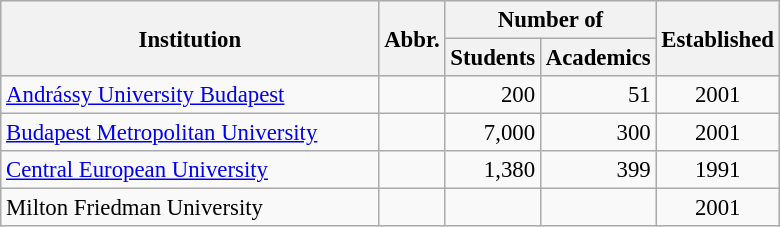<table class="wikitable sortable" style="text-align: left; font-size:95%;">
<tr bgcolor="#efefef">
<th rowspan=2 width="245">Institution</th>
<th rowspan="2">Abbr.</th>
<th colspan="2">Number of</th>
<th rowspan="2">Established</th>
</tr>
<tr>
<th>Students</th>
<th>Academics</th>
</tr>
<tr>
<td><a href='#'>Andrássy University Budapest</a></td>
<td align="center"></td>
<td align="right">200</td>
<td align="right">51</td>
<td align="center">2001</td>
</tr>
<tr>
<td><a href='#'>Budapest Metropolitan University</a></td>
<td align="center"></td>
<td align="right">7,000</td>
<td align="right">300</td>
<td align="center">2001</td>
</tr>
<tr>
<td><a href='#'>Central European University</a></td>
<td align="center"></td>
<td align="right">1,380</td>
<td align="right">399</td>
<td align="center">1991</td>
</tr>
<tr>
<td>Milton Friedman University</td>
<td align="center"></td>
<td align="right"></td>
<td align="right"></td>
<td align="center">2001</td>
</tr>
</table>
